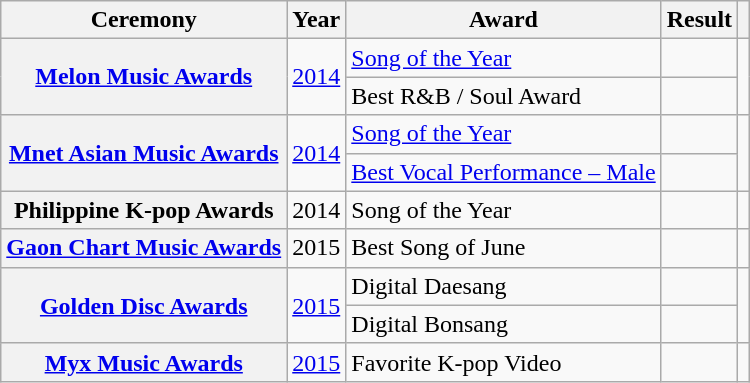<table class="wikitable plainrowheaders sortable">
<tr>
<th>Ceremony</th>
<th>Year</th>
<th>Award</th>
<th>Result</th>
<th class="unsortable"></th>
</tr>
<tr>
<th scope="row" rowspan="2"><a href='#'>Melon Music Awards</a></th>
<td style="text-align:center;" rowspan="2"><a href='#'>2014</a></td>
<td><a href='#'>Song of the Year</a></td>
<td></td>
<td style="text-align:center;" rowspan="2"></td>
</tr>
<tr>
<td>Best R&B / Soul Award</td>
<td></td>
</tr>
<tr>
<th scope="row" rowspan="2"><a href='#'>Mnet Asian Music Awards</a></th>
<td style="text-align:center;" rowspan="2"><a href='#'>2014</a></td>
<td><a href='#'>Song of the Year</a></td>
<td></td>
<td style="text-align:center;" rowspan="2"></td>
</tr>
<tr>
<td><a href='#'>Best Vocal Performance – Male</a></td>
<td></td>
</tr>
<tr>
<th scope="row">Philippine K-pop Awards</th>
<td style="text-align:center;">2014</td>
<td>Song of the Year</td>
<td></td>
<td style="text-align:center;"></td>
</tr>
<tr>
<th scope="row"><a href='#'>Gaon Chart Music Awards</a></th>
<td style="text-align:center;">2015</td>
<td>Best Song of June</td>
<td></td>
<td style="text-align:center;"></td>
</tr>
<tr>
<th rowspan="2" scope="row"><a href='#'>Golden Disc Awards</a></th>
<td rowspan="2" style="text-align:center;"><a href='#'>2015</a></td>
<td>Digital Daesang</td>
<td></td>
<td rowspan="2" style="text-align:center;"></td>
</tr>
<tr>
<td>Digital Bonsang</td>
<td></td>
</tr>
<tr>
<th scope="row"><a href='#'>Myx Music Awards</a></th>
<td style="text-align:center;"><a href='#'>2015</a></td>
<td>Favorite K-pop Video</td>
<td></td>
<td style="text-align:center;"></td>
</tr>
</table>
